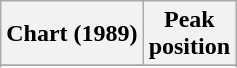<table class="wikitable sortable">
<tr>
<th align="left">Chart (1989)</th>
<th align="center">Peak<br>position</th>
</tr>
<tr>
</tr>
<tr>
</tr>
</table>
